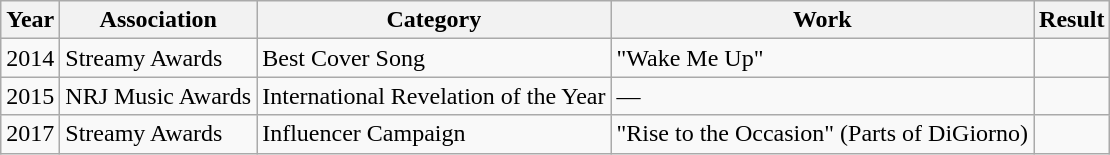<table class="wikitable">
<tr>
<th>Year</th>
<th><strong>Association</strong></th>
<th><strong>Category</strong></th>
<th><strong>Work</strong></th>
<th><strong>Result</strong></th>
</tr>
<tr>
<td>2014</td>
<td>Streamy Awards</td>
<td>Best Cover Song</td>
<td>"Wake Me Up"</td>
<td></td>
</tr>
<tr>
<td>2015</td>
<td>NRJ Music Awards</td>
<td>International Revelation of the Year</td>
<td>—</td>
<td></td>
</tr>
<tr>
<td>2017</td>
<td>Streamy Awards</td>
<td>Influencer Campaign</td>
<td>"Rise to the Occasion" (Parts of DiGiorno)</td>
<td></td>
</tr>
</table>
